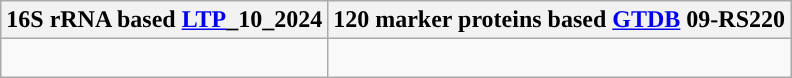<table class="wikitable">
<tr>
<th colspan=1>16S rRNA based <a href='#'>LTP</a>_10_2024</th>
<th colspan=1>120 marker proteins based <a href='#'>GTDB</a> 09-RS220</th>
</tr>
<tr>
<td style="vertical-align:top"><br>

</td>
<td><br></td>
</tr>
</table>
